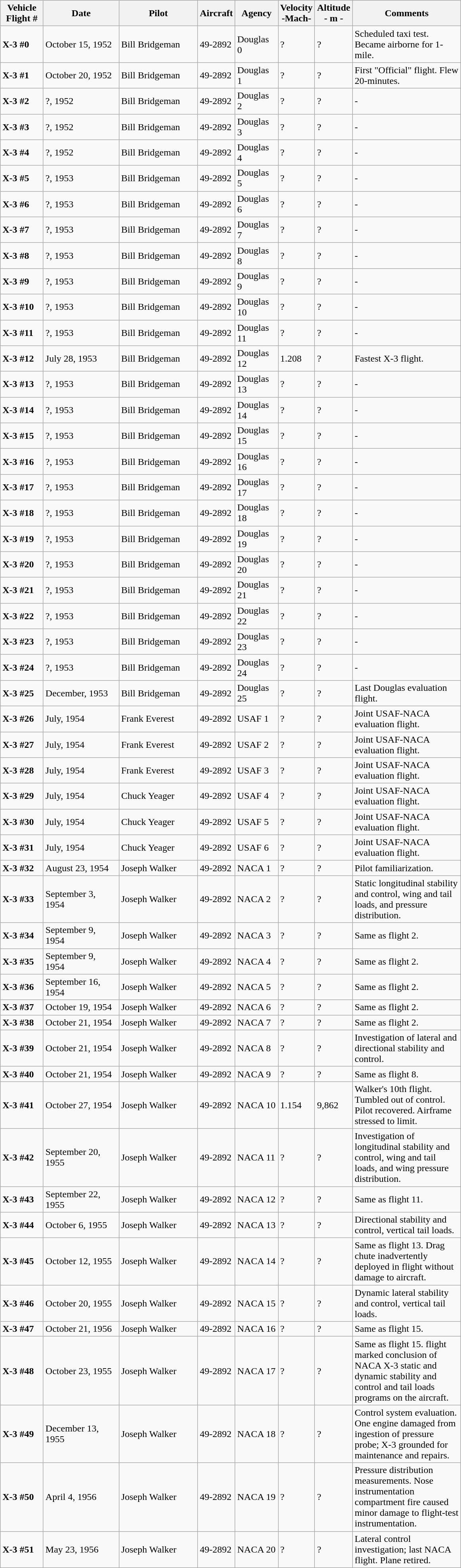<table class="wikitable">
<tr>
<th align="left" width="65">Vehicle<br>Flight #</th>
<th align="left" width="120">Date</th>
<th align="left" width="125">Pilot</th>
<th align="left" width="50">Aircraft</th>
<th align="left" width="65">Agency</th>
<th align="left" width="50">Velocity<br>-Mach-</th>
<th align="left" width="50">Altitude<br>- m -</th>
<th align="left" width="175">Comments</th>
</tr>
<tr>
<td><strong>X-3 #0</strong></td>
<td>October 15, 1952</td>
<td>Bill Bridgeman</td>
<td>49-2892</td>
<td>Douglas 0</td>
<td>?</td>
<td>?</td>
<td>Scheduled taxi test. Became airborne for 1-mile.</td>
</tr>
<tr>
<td><strong>X-3 #1</strong></td>
<td>October 20, 1952</td>
<td>Bill Bridgeman</td>
<td>49-2892</td>
<td>Douglas 1</td>
<td>?</td>
<td>?</td>
<td>First "Official" flight. Flew 20-minutes.</td>
</tr>
<tr>
<td><strong>X-3 #2</strong></td>
<td>?, 1952</td>
<td>Bill Bridgeman</td>
<td>49-2892</td>
<td>Douglas 2</td>
<td>?</td>
<td>?</td>
<td>-</td>
</tr>
<tr>
<td><strong>X-3 #3</strong></td>
<td>?, 1952</td>
<td>Bill Bridgeman</td>
<td>49-2892</td>
<td>Douglas 3</td>
<td>?</td>
<td>?</td>
<td>-</td>
</tr>
<tr>
<td><strong>X-3 #4</strong></td>
<td>?, 1952</td>
<td>Bill Bridgeman</td>
<td>49-2892</td>
<td>Douglas 4</td>
<td>?</td>
<td>?</td>
<td>-</td>
</tr>
<tr>
<td><strong>X-3 #5</strong></td>
<td>?, 1953</td>
<td>Bill Bridgeman</td>
<td>49-2892</td>
<td>Douglas 5</td>
<td>?</td>
<td>?</td>
<td>-</td>
</tr>
<tr>
<td><strong>X-3 #6</strong></td>
<td>?, 1953</td>
<td>Bill Bridgeman</td>
<td>49-2892</td>
<td>Douglas 6</td>
<td>?</td>
<td>?</td>
<td>-</td>
</tr>
<tr>
<td><strong>X-3 #7</strong></td>
<td>?, 1953</td>
<td>Bill Bridgeman</td>
<td>49-2892</td>
<td>Douglas 7</td>
<td>?</td>
<td>?</td>
<td>-</td>
</tr>
<tr>
<td><strong>X-3 #8</strong></td>
<td>?, 1953</td>
<td>Bill Bridgeman</td>
<td>49-2892</td>
<td>Douglas 8</td>
<td>?</td>
<td>?</td>
<td>-</td>
</tr>
<tr>
<td><strong>X-3 #9</strong></td>
<td>?, 1953</td>
<td>Bill Bridgeman</td>
<td>49-2892</td>
<td>Douglas 9</td>
<td>?</td>
<td>?</td>
<td>-</td>
</tr>
<tr>
<td><strong>X-3 #10</strong></td>
<td>?, 1953</td>
<td>Bill Bridgeman</td>
<td>49-2892</td>
<td>Douglas 10</td>
<td>?</td>
<td>?</td>
<td>-</td>
</tr>
<tr>
<td><strong>X-3 #11</strong></td>
<td>?, 1953</td>
<td>Bill Bridgeman</td>
<td>49-2892</td>
<td>Douglas 11</td>
<td>?</td>
<td>?</td>
<td>-</td>
</tr>
<tr>
<td><strong>X-3 #12</strong></td>
<td>July 28, 1953</td>
<td>Bill Bridgeman</td>
<td>49-2892</td>
<td>Douglas 12</td>
<td>1.208</td>
<td>?</td>
<td>Fastest X-3 flight.</td>
</tr>
<tr>
<td><strong>X-3 #13</strong></td>
<td>?, 1953</td>
<td>Bill Bridgeman</td>
<td>49-2892</td>
<td>Douglas 13</td>
<td>?</td>
<td>?</td>
<td>-</td>
</tr>
<tr>
<td><strong>X-3 #14</strong></td>
<td>?, 1953</td>
<td>Bill Bridgeman</td>
<td>49-2892</td>
<td>Douglas 14</td>
<td>?</td>
<td>?</td>
<td>-</td>
</tr>
<tr>
<td><strong>X-3 #15</strong></td>
<td>?, 1953</td>
<td>Bill Bridgeman</td>
<td>49-2892</td>
<td>Douglas 15</td>
<td>?</td>
<td>?</td>
<td>-</td>
</tr>
<tr>
<td><strong>X-3 #16</strong></td>
<td>?, 1953</td>
<td>Bill Bridgeman</td>
<td>49-2892</td>
<td>Douglas 16</td>
<td>?</td>
<td>?</td>
<td>-</td>
</tr>
<tr>
<td><strong>X-3 #17</strong></td>
<td>?, 1953</td>
<td>Bill Bridgeman</td>
<td>49-2892</td>
<td>Douglas 17</td>
<td>?</td>
<td>?</td>
<td>-</td>
</tr>
<tr>
<td><strong>X-3 #18</strong></td>
<td>?, 1953</td>
<td>Bill Bridgeman</td>
<td>49-2892</td>
<td>Douglas 18</td>
<td>?</td>
<td>?</td>
<td>-</td>
</tr>
<tr>
<td><strong>X-3 #19</strong></td>
<td>?, 1953</td>
<td>Bill Bridgeman</td>
<td>49-2892</td>
<td>Douglas 19</td>
<td>?</td>
<td>?</td>
<td>-</td>
</tr>
<tr>
<td><strong>X-3 #20</strong></td>
<td>?, 1953</td>
<td>Bill Bridgeman</td>
<td>49-2892</td>
<td>Douglas 20</td>
<td>?</td>
<td>?</td>
<td>-</td>
</tr>
<tr>
<td><strong>X-3 #21</strong></td>
<td>?, 1953</td>
<td>Bill Bridgeman</td>
<td>49-2892</td>
<td>Douglas 21</td>
<td>?</td>
<td>?</td>
<td>-</td>
</tr>
<tr>
<td><strong>X-3 #22</strong></td>
<td>?, 1953</td>
<td>Bill Bridgeman</td>
<td>49-2892</td>
<td>Douglas 22</td>
<td>?</td>
<td>?</td>
<td>-</td>
</tr>
<tr>
<td><strong>X-3 #23</strong></td>
<td>?, 1953</td>
<td>Bill Bridgeman</td>
<td>49-2892</td>
<td>Douglas 23</td>
<td>?</td>
<td>?</td>
<td>-</td>
</tr>
<tr>
<td><strong>X-3 #24</strong></td>
<td>?, 1953</td>
<td>Bill Bridgeman</td>
<td>49-2892</td>
<td>Douglas 24</td>
<td>?</td>
<td>?</td>
<td>-</td>
</tr>
<tr>
<td><strong>X-3 #25</strong></td>
<td>December, 1953</td>
<td>Bill Bridgeman</td>
<td>49-2892</td>
<td>Douglas 25</td>
<td>?</td>
<td>?</td>
<td>Last Douglas evaluation flight.</td>
</tr>
<tr>
<td><strong>X-3 #26</strong></td>
<td>July, 1954</td>
<td>Frank Everest</td>
<td>49-2892</td>
<td>USAF 1</td>
<td>?</td>
<td>?</td>
<td>Joint USAF-NACA evaluation flight.</td>
</tr>
<tr>
<td><strong>X-3 #27</strong></td>
<td>July, 1954</td>
<td>Frank Everest</td>
<td>49-2892</td>
<td>USAF 2</td>
<td>?</td>
<td>?</td>
<td>Joint USAF-NACA evaluation flight.</td>
</tr>
<tr>
<td><strong>X-3 #28</strong></td>
<td>July, 1954</td>
<td>Frank Everest</td>
<td>49-2892</td>
<td>USAF 3</td>
<td>?</td>
<td>?</td>
<td>Joint USAF-NACA evaluation flight.</td>
</tr>
<tr>
<td><strong>X-3 #29</strong></td>
<td>July, 1954</td>
<td>Chuck Yeager</td>
<td>49-2892</td>
<td>USAF 4</td>
<td>?</td>
<td>?</td>
<td>Joint USAF-NACA evaluation flight.</td>
</tr>
<tr>
<td><strong>X-3 #30</strong></td>
<td>July, 1954</td>
<td>Chuck Yeager</td>
<td>49-2892</td>
<td>USAF 5</td>
<td>?</td>
<td>?</td>
<td>Joint USAF-NACA evaluation flight.</td>
</tr>
<tr>
<td><strong>X-3 #31</strong></td>
<td>July, 1954</td>
<td>Chuck Yeager</td>
<td>49-2892</td>
<td>USAF 6</td>
<td>?</td>
<td>?</td>
<td>Joint USAF-NACA evaluation flight.</td>
</tr>
<tr>
<td><strong>X-3 #32</strong></td>
<td>August 23, 1954</td>
<td>Joseph Walker</td>
<td>49-2892</td>
<td>NACA 1</td>
<td>?</td>
<td>?</td>
<td>Pilot familiarization.</td>
</tr>
<tr>
<td><strong>X-3 #33</strong></td>
<td>September 3, 1954</td>
<td>Joseph Walker</td>
<td>49-2892</td>
<td>NACA 2</td>
<td>?</td>
<td>?</td>
<td>Static longitudinal stability and control, wing and tail loads, and pressure distribution.</td>
</tr>
<tr>
<td><strong>X-3 #34</strong></td>
<td>September 9, 1954</td>
<td>Joseph Walker</td>
<td>49-2892</td>
<td>NACA 3</td>
<td>?</td>
<td>?</td>
<td>Same as flight 2.</td>
</tr>
<tr>
<td><strong>X-3 #35</strong></td>
<td>September 9, 1954</td>
<td>Joseph Walker</td>
<td>49-2892</td>
<td>NACA 4</td>
<td>?</td>
<td>?</td>
<td>Same as flight 2.</td>
</tr>
<tr>
<td><strong>X-3 #36</strong></td>
<td>September 16, 1954</td>
<td>Joseph Walker</td>
<td>49-2892</td>
<td>NACA 5</td>
<td>?</td>
<td>?</td>
<td>Same as flight 2.</td>
</tr>
<tr>
<td><strong>X-3 #37</strong></td>
<td>October 19, 1954</td>
<td>Joseph Walker</td>
<td>49-2892</td>
<td>NACA 6</td>
<td>?</td>
<td>?</td>
<td>Same as flight 2.</td>
</tr>
<tr>
<td><strong>X-3 #38</strong></td>
<td>October 21, 1954</td>
<td>Joseph Walker</td>
<td>49-2892</td>
<td>NACA 7</td>
<td>?</td>
<td>?</td>
<td>Same as flight 2.</td>
</tr>
<tr>
<td><strong>X-3 #39</strong></td>
<td>October 21, 1954</td>
<td>Joseph Walker</td>
<td>49-2892</td>
<td>NACA 8</td>
<td>?</td>
<td>?</td>
<td>Investigation of lateral and directional stability and control.</td>
</tr>
<tr>
<td><strong>X-3 #40</strong></td>
<td>October 21, 1954</td>
<td>Joseph Walker</td>
<td>49-2892</td>
<td>NACA 9</td>
<td>?</td>
<td>?</td>
<td>Same as flight 8.</td>
</tr>
<tr>
<td><strong>X-3 #41</strong></td>
<td>October 27, 1954</td>
<td>Joseph Walker</td>
<td>49-2892</td>
<td>NACA 10</td>
<td>1.154</td>
<td>9,862</td>
<td>Walker's 10th flight. Tumbled out of control. Pilot recovered. Airframe stressed to limit.</td>
</tr>
<tr>
<td><strong>X-3 #42</strong></td>
<td>September 20, 1955</td>
<td>Joseph Walker</td>
<td>49-2892</td>
<td>NACA 11</td>
<td>?</td>
<td>?</td>
<td>Investigation of longitudinal stability and control, wing and tail loads, and wing pressure distribution.</td>
</tr>
<tr>
<td><strong>X-3 #43</strong></td>
<td>September 22, 1955</td>
<td>Joseph Walker</td>
<td>49-2892</td>
<td>NACA 12</td>
<td>?</td>
<td>?</td>
<td>Same as flight 11.</td>
</tr>
<tr>
<td><strong>X-3 #44</strong></td>
<td>October 6, 1955</td>
<td>Joseph Walker</td>
<td>49-2892</td>
<td>NACA 13</td>
<td>?</td>
<td>?</td>
<td>Directional stability and control, vertical tail loads.</td>
</tr>
<tr>
<td><strong>X-3 #45</strong></td>
<td>October 12, 1955</td>
<td>Joseph Walker</td>
<td>49-2892</td>
<td>NACA 14</td>
<td>?</td>
<td>?</td>
<td>Same as flight 13. Drag chute inadvertently deployed in flight without damage to aircraft.</td>
</tr>
<tr>
<td><strong>X-3 #46</strong></td>
<td>October 20, 1955</td>
<td>Joseph Walker</td>
<td>49-2892</td>
<td>NACA 15</td>
<td>?</td>
<td>?</td>
<td>Dynamic lateral stability and control, vertical tail loads.</td>
</tr>
<tr>
<td><strong>X-3 #47</strong></td>
<td>October 21, 1956</td>
<td>Joseph Walker</td>
<td>49-2892</td>
<td>NACA 16</td>
<td>?</td>
<td>?</td>
<td>Same as flight 15.</td>
</tr>
<tr>
<td><strong>X-3 #48</strong></td>
<td>October 23, 1955</td>
<td>Joseph Walker</td>
<td>49-2892</td>
<td>NACA 17</td>
<td>?</td>
<td>?</td>
<td>Same as flight 15. flight marked conclusion of NACA X-3 static and dynamic stability and control and tail loads programs on the aircraft.</td>
</tr>
<tr>
<td><strong>X-3 #49</strong></td>
<td>December 13, 1955</td>
<td>Joseph Walker</td>
<td>49-2892</td>
<td>NACA 18</td>
<td>?</td>
<td>?</td>
<td>Control system evaluation. One engine damaged from ingestion of pressure probe; X-3 grounded for maintenance and repairs.</td>
</tr>
<tr>
<td><strong>X-3 #50</strong></td>
<td>April 4, 1956</td>
<td>Joseph Walker</td>
<td>49-2892</td>
<td>NACA 19</td>
<td>?</td>
<td>?</td>
<td>Pressure distribution measurements. Nose instrumentation compartment fire caused minor damage to flight-test instrumentation.</td>
</tr>
<tr>
<td><strong>X-3 #51</strong></td>
<td>May 23, 1956</td>
<td>Joseph Walker</td>
<td>49-2892</td>
<td>NACA 20</td>
<td>?</td>
<td>?</td>
<td>Lateral control investigation; last NACA flight. Plane retired.</td>
</tr>
</table>
